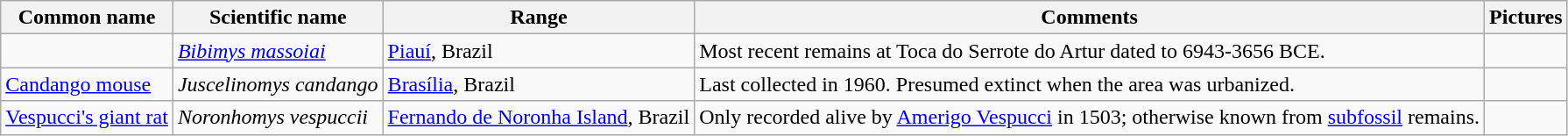<table class="wikitable">
<tr>
<th>Common name</th>
<th>Scientific name</th>
<th>Range</th>
<th class="unsortable">Comments</th>
<th>Pictures</th>
</tr>
<tr>
<td></td>
<td><em><a href='#'>Bibimys massoiai</a></em></td>
<td><a href='#'>Piauí</a>, Brazil</td>
<td>Most recent remains at Toca do Serrote do Artur dated to 6943-3656 BCE.</td>
</tr>
<tr>
<td><a href='#'>Candango mouse</a></td>
<td><em>Juscelinomys candango</em></td>
<td><a href='#'>Brasília</a>, Brazil</td>
<td>Last collected in 1960. Presumed extinct when the area was urbanized.</td>
<td></td>
</tr>
<tr>
<td><a href='#'>Vespucci's giant rat</a></td>
<td><em>Noronhomys vespuccii</em></td>
<td><a href='#'>Fernando de Noronha Island</a>, Brazil</td>
<td>Only recorded alive by <a href='#'>Amerigo Vespucci</a> in 1503; otherwise known from <a href='#'>subfossil</a> remains.</td>
<td></td>
</tr>
</table>
